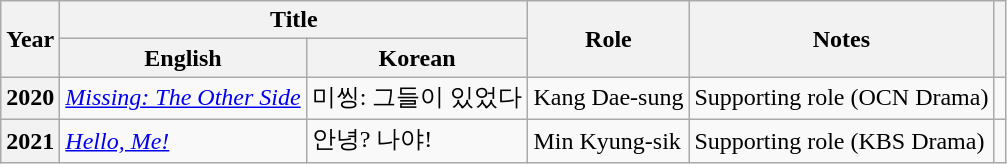<table class="wikitable sortable plainrowheaders" style="text-align:left; font-size:100%;">
<tr>
<th rowspan="2" scope="col">Year</th>
<th colspan="2" scope="col">Title</th>
<th rowspan="2" scope="col">Role</th>
<th rowspan="2" scope="col" class="unsortable">Notes</th>
<th rowspan="2" scope="col" class="unsortable"></th>
</tr>
<tr>
<th>English</th>
<th>Korean</th>
</tr>
<tr>
<th scope="row">2020</th>
<td><em><a href='#'>Missing: The Other Side</a></em></td>
<td>미씽: 그들이 있었다</td>
<td>Kang Dae-sung</td>
<td>Supporting role (OCN Drama)</td>
<td></td>
</tr>
<tr>
<th scope="row">2021</th>
<td><em><a href='#'>Hello, Me!</a></em></td>
<td>안녕? 나야!</td>
<td>Min Kyung-sik</td>
<td>Supporting role (KBS Drama)</td>
<td></td>
</tr>
</table>
